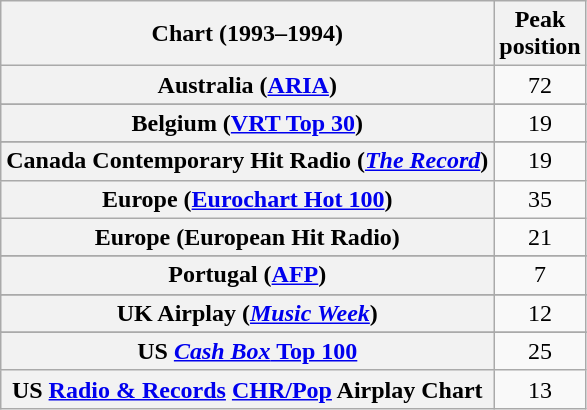<table class="wikitable sortable plainrowheaders" style="text-align:center">
<tr>
<th scope="col">Chart (1993–1994)</th>
<th scope="col">Peak<br>position</th>
</tr>
<tr>
<th scope="row">Australia (<a href='#'>ARIA</a>)</th>
<td>72</td>
</tr>
<tr>
</tr>
<tr>
<th scope="row">Belgium (<a href='#'>VRT Top 30</a>)</th>
<td>19</td>
</tr>
<tr>
</tr>
<tr>
</tr>
<tr>
<th scope="row">Canada Contemporary Hit Radio (<a href='#'><em>The Record</em></a>)</th>
<td>19</td>
</tr>
<tr>
<th scope="row">Europe (<a href='#'>Eurochart Hot 100</a>)</th>
<td>35</td>
</tr>
<tr>
<th scope="row">Europe (European Hit Radio)</th>
<td>21</td>
</tr>
<tr>
</tr>
<tr>
</tr>
<tr>
</tr>
<tr>
</tr>
<tr>
</tr>
<tr>
<th scope="row">Portugal (<a href='#'>AFP</a>)</th>
<td>7</td>
</tr>
<tr>
</tr>
<tr>
<th scope="row">UK Airplay (<em><a href='#'>Music Week</a></em>)</th>
<td>12</td>
</tr>
<tr>
</tr>
<tr>
</tr>
<tr>
</tr>
<tr>
</tr>
<tr>
<th scope="row">US <a href='#'><em>Cash Box</em> Top 100</a></th>
<td>25</td>
</tr>
<tr>
<th scope="row">US <a href='#'>Radio & Records</a> <a href='#'>CHR/Pop</a> Airplay Chart</th>
<td>13</td>
</tr>
</table>
